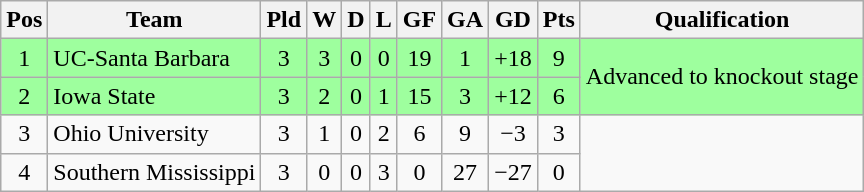<table class="wikitable" style="text-align:center">
<tr>
<th>Pos</th>
<th>Team</th>
<th>Pld</th>
<th>W</th>
<th>D</th>
<th>L</th>
<th>GF</th>
<th>GA</th>
<th>GD</th>
<th>Pts</th>
<th>Qualification</th>
</tr>
<tr bgcolor="#9eff9e">
<td>1</td>
<td style="text-align:left">UC-Santa Barbara</td>
<td>3</td>
<td>3</td>
<td>0</td>
<td>0</td>
<td>19</td>
<td>1</td>
<td>+18</td>
<td>9</td>
<td rowspan="2">Advanced to knockout stage</td>
</tr>
<tr bgcolor="#9eff9e">
<td>2</td>
<td style="text-align:left">Iowa State</td>
<td>3</td>
<td>2</td>
<td>0</td>
<td>1</td>
<td>15</td>
<td>3</td>
<td>+12</td>
<td>6</td>
</tr>
<tr>
<td>3</td>
<td style="text-align:left">Ohio University</td>
<td>3</td>
<td>1</td>
<td>0</td>
<td>2</td>
<td>6</td>
<td>9</td>
<td>−3</td>
<td>3</td>
<td rowspan="2"></td>
</tr>
<tr>
<td>4</td>
<td style="text-align:left">Southern Mississippi</td>
<td>3</td>
<td>0</td>
<td>0</td>
<td>3</td>
<td>0</td>
<td>27</td>
<td>−27</td>
<td>0</td>
</tr>
</table>
